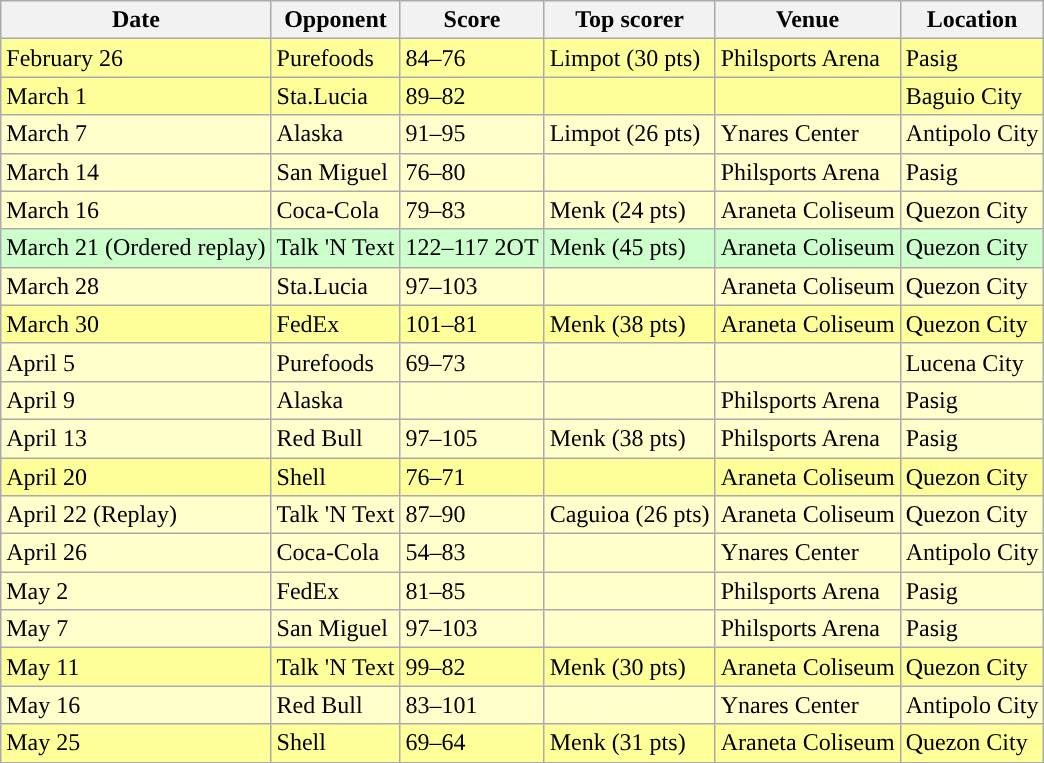<table class="wikitable sortable sortable">
<tr>
<th>Date</th>
<th>Opponent</th>
<th>Score</th>
<th>Top scorer</th>
<th>Venue</th>
<th>Location</th>
</tr>
<tr bgcolor=#FFFF99>
<td>February 26</td>
<td>Purefoods</td>
<td>84–76</td>
<td>Limpot (30 pts)</td>
<td>Philsports Arena</td>
<td>Pasig</td>
</tr>
<tr bgcolor=#FFFF99>
<td>March 1</td>
<td>Sta.Lucia</td>
<td>89–82</td>
<td></td>
<td></td>
<td>Baguio City</td>
</tr>
<tr bgcolor=#FFFFCC>
<td>March 7</td>
<td>Alaska</td>
<td>91–95</td>
<td>Limpot (26 pts)</td>
<td>Ynares Center</td>
<td>Antipolo City</td>
</tr>
<tr bgcolor=#FFFFCC>
<td>March 14</td>
<td>San Miguel</td>
<td>76–80</td>
<td></td>
<td>Philsports Arena</td>
<td>Pasig</td>
</tr>
<tr bgcolor=#FFFFCC>
<td>March 16</td>
<td>Coca-Cola</td>
<td>79–83</td>
<td>Menk (24 pts)</td>
<td>Araneta Coliseum</td>
<td>Quezon City</td>
</tr>
<tr bgcolor=#ccffcc>
<td>March 21 (Ordered replay)</td>
<td>Talk 'N Text</td>
<td>122–117 2OT</td>
<td>Menk (45 pts)</td>
<td>Araneta Coliseum</td>
<td>Quezon City</td>
</tr>
<tr bgcolor=#FFFFCC>
<td>March 28</td>
<td>Sta.Lucia</td>
<td>97–103</td>
<td></td>
<td>Araneta Coliseum</td>
<td>Quezon City</td>
</tr>
<tr bgcolor=#FFFF99>
<td>March 30</td>
<td>FedEx</td>
<td>101–81</td>
<td>Menk (38 pts)</td>
<td>Araneta Coliseum</td>
<td>Quezon City</td>
</tr>
<tr bgcolor=#FFFFCC>
<td>April 5</td>
<td>Purefoods</td>
<td>69–73</td>
<td></td>
<td></td>
<td>Lucena City</td>
</tr>
<tr bgcolor=#FFFFCC>
<td>April 9</td>
<td>Alaska</td>
<td></td>
<td></td>
<td>Philsports Arena</td>
<td>Pasig</td>
</tr>
<tr bgcolor=#FFFFCC>
<td>April 13</td>
<td>Red Bull</td>
<td>97–105</td>
<td>Menk (38 pts)</td>
<td>Philsports Arena</td>
<td>Pasig</td>
</tr>
<tr bgcolor=#FFFF99>
<td>April 20</td>
<td>Shell</td>
<td>76–71</td>
<td></td>
<td>Araneta Coliseum</td>
<td>Quezon City</td>
</tr>
<tr bgcolor=#FFFFCC>
<td>April 22 (Replay)</td>
<td>Talk 'N Text</td>
<td>87–90</td>
<td>Caguioa (26 pts)</td>
<td>Araneta Coliseum</td>
<td>Quezon City</td>
</tr>
<tr bgcolor=#FFFFCC>
<td>April 26</td>
<td>Coca-Cola</td>
<td>54–83</td>
<td></td>
<td>Ynares Center</td>
<td>Antipolo City</td>
</tr>
<tr bgcolor=#FFFFCC>
<td>May 2</td>
<td>FedEx</td>
<td>81–85</td>
<td></td>
<td>Philsports Arena</td>
<td>Pasig</td>
</tr>
<tr bgcolor=#FFFFCC>
<td>May 7</td>
<td>San Miguel</td>
<td>97–103</td>
<td></td>
<td>Philsports Arena</td>
<td>Pasig</td>
</tr>
<tr bgcolor=#FFFF99>
<td>May 11</td>
<td>Talk 'N Text</td>
<td>99–82</td>
<td>Menk (30 pts)</td>
<td>Araneta Coliseum</td>
<td>Quezon City</td>
</tr>
<tr bgcolor=#FFFFCC>
<td>May 16</td>
<td>Red Bull</td>
<td>83–101</td>
<td></td>
<td>Ynares Center</td>
<td>Antipolo City</td>
</tr>
<tr bgcolor=#FFFF99>
<td>May 25</td>
<td>Shell</td>
<td>69–64</td>
<td>Menk (31 pts)</td>
<td>Araneta Coliseum</td>
<td>Quezon City</td>
</tr>
<tr>
</tr>
</table>
